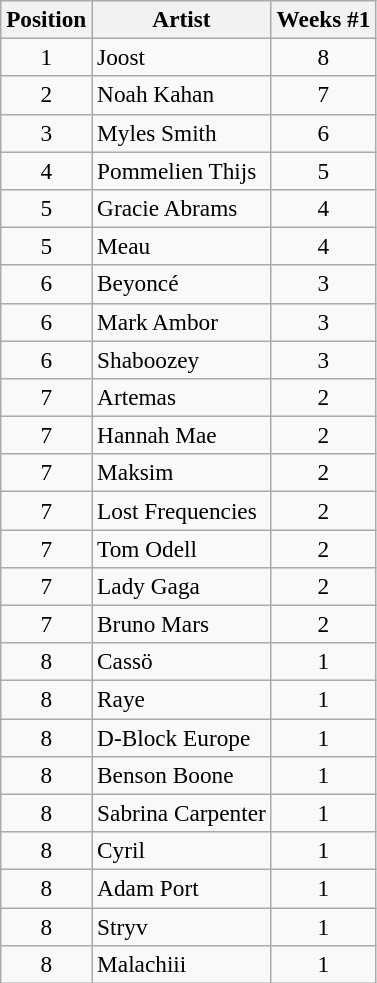<table class="wikitable sortable" style="font-size:97%;">
<tr>
<th scope="col">Position</th>
<th scope="col">Artist</th>
<th scope="col">Weeks #1</th>
</tr>
<tr>
<td align="center">1</td>
<td>Joost</td>
<td align="center">8</td>
</tr>
<tr>
<td align="center">2</td>
<td>Noah Kahan</td>
<td align="center">7</td>
</tr>
<tr>
<td align="center">3</td>
<td>Myles Smith</td>
<td align="center">6</td>
</tr>
<tr>
<td align="center">4</td>
<td>Pommelien Thijs</td>
<td align="center">5</td>
</tr>
<tr>
<td align="center">5</td>
<td>Gracie Abrams</td>
<td align="center">4</td>
</tr>
<tr>
<td align="center">5</td>
<td>Meau</td>
<td align="center">4</td>
</tr>
<tr>
<td align="center">6</td>
<td>Beyoncé</td>
<td align="center">3</td>
</tr>
<tr>
<td align="center">6</td>
<td>Mark Ambor</td>
<td align="center">3</td>
</tr>
<tr>
<td align="center">6</td>
<td>Shaboozey</td>
<td align="center">3</td>
</tr>
<tr>
<td align="center">7</td>
<td>Artemas</td>
<td align="center">2</td>
</tr>
<tr>
<td align="center">7</td>
<td>Hannah Mae</td>
<td align="center">2</td>
</tr>
<tr>
<td align="center">7</td>
<td>Maksim</td>
<td align="center">2</td>
</tr>
<tr>
<td align="center">7</td>
<td>Lost Frequencies</td>
<td align="center">2</td>
</tr>
<tr>
<td align="center">7</td>
<td>Tom Odell</td>
<td align="center">2</td>
</tr>
<tr>
<td align="center">7</td>
<td>Lady Gaga</td>
<td align="center">2</td>
</tr>
<tr>
<td align="center">7</td>
<td>Bruno Mars</td>
<td align="center">2</td>
</tr>
<tr>
<td align="center">8</td>
<td>Cassö</td>
<td align="center">1</td>
</tr>
<tr>
<td align="center">8</td>
<td>Raye</td>
<td align="center">1</td>
</tr>
<tr>
<td align="center">8</td>
<td>D-Block Europe</td>
<td align="center">1</td>
</tr>
<tr>
<td align="center">8</td>
<td>Benson Boone</td>
<td align="center">1</td>
</tr>
<tr>
<td align="center">8</td>
<td>Sabrina Carpenter</td>
<td align="center">1</td>
</tr>
<tr>
<td align="center">8</td>
<td>Cyril</td>
<td align="center">1</td>
</tr>
<tr>
<td align="center">8</td>
<td>Adam Port</td>
<td align="center">1</td>
</tr>
<tr>
<td align="center">8</td>
<td>Stryv</td>
<td align="center">1</td>
</tr>
<tr>
<td align="center">8</td>
<td>Malachiii</td>
<td align="center">1</td>
</tr>
</table>
